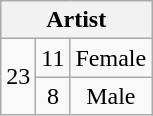<table class="wikitable">
<tr>
<th colspan="4">Artist</th>
</tr>
<tr>
<td rowspan="2" align="center">23</td>
<td align="center">11</td>
<td align="center">Female</td>
</tr>
<tr>
<td align="center">8</td>
<td align="center">Male</td>
</tr>
</table>
